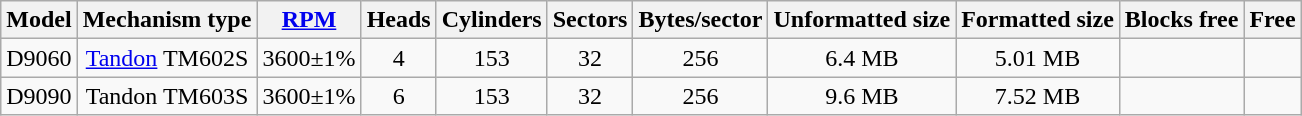<table class="wikitable">
<tr>
<th>Model</th>
<th>Mechanism type</th>
<th><a href='#'>RPM</a></th>
<th>Heads</th>
<th>Cylinders</th>
<th>Sectors</th>
<th>Bytes/sector</th>
<th>Unformatted size</th>
<th>Formatted size</th>
<th>Blocks free</th>
<th>Free</th>
</tr>
<tr style="text-align: center;">
<td>D9060</td>
<td><a href='#'>Tandon</a> TM602S</td>
<td>3600±1%</td>
<td>4</td>
<td>153</td>
<td>32</td>
<td>256</td>
<td>6.4 MB</td>
<td>5.01 MB</td>
<td></td>
<td></td>
</tr>
<tr style="text-align: center;">
<td>D9090</td>
<td>Tandon TM603S</td>
<td>3600±1%</td>
<td>6</td>
<td>153</td>
<td>32</td>
<td>256</td>
<td>9.6 MB</td>
<td>7.52 MB</td>
<td></td>
<td></td>
</tr>
</table>
